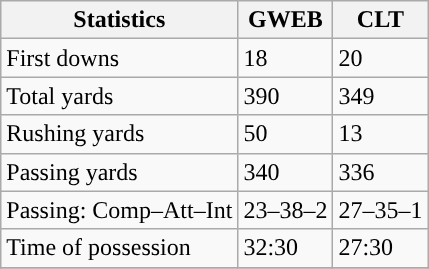<table class="wikitable" style="float: left;">
<tr>
<th>Statistics</th>
<th>GWEB</th>
<th>CLT</th>
</tr>
<tr>
<td>First downs</td>
<td>18</td>
<td>20</td>
</tr>
<tr>
<td>Total yards</td>
<td>390</td>
<td>349</td>
</tr>
<tr>
<td>Rushing yards</td>
<td>50</td>
<td>13</td>
</tr>
<tr>
<td>Passing yards</td>
<td>340</td>
<td>336</td>
</tr>
<tr>
<td>Passing: Comp–Att–Int</td>
<td>23–38–2</td>
<td>27–35–1</td>
</tr>
<tr>
<td>Time of possession</td>
<td>32:30</td>
<td>27:30</td>
</tr>
<tr>
</tr>
</table>
